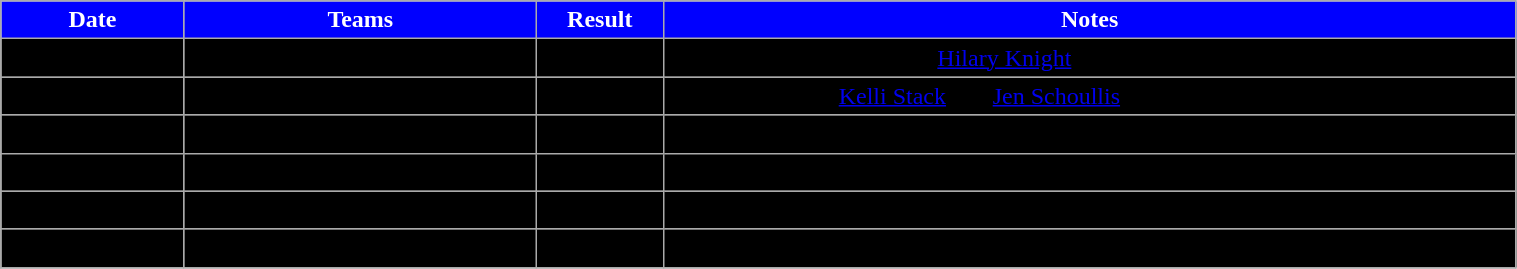<table class="wikitable" width="80%">
<tr align="center"  style="background:blue;color:#FFFFFF;">
<td><strong>Date</strong></td>
<td><strong>Teams</strong></td>
<td><strong>Result</strong></td>
<td><strong>Notes</strong></td>
</tr>
<tr align="center" bgcolor=" ">
<td>August 24</td>
<td>USA vs. Russia</td>
<td>12-0</td>
<td><a href='#'>Hilary Knight</a> scored a hat trick</td>
</tr>
<tr align="center" bgcolor=" ">
<td>August 25</td>
<td>USA vs. Japan</td>
<td>13-0</td>
<td><a href='#'>Kelli Stack</a> and <a href='#'>Jen Schoullis</a> each scored a hat trick</td>
</tr>
<tr align="center" bgcolor=" ">
<td>August 27</td>
<td>USA vs. Switzerland</td>
<td></td>
<td></td>
</tr>
<tr align="center" bgcolor=" ">
<td>August 28</td>
<td>USA vs. Canada</td>
<td></td>
<td></td>
</tr>
<tr align="center" bgcolor=" ">
<td>August 30</td>
<td>USA vs. Sweden</td>
<td></td>
<td></td>
</tr>
<tr align="center" bgcolor=" ">
<td>August 31</td>
<td>USA vs. Finland</td>
<td></td>
<td></td>
</tr>
<tr align="center" bgcolor=" ">
</tr>
</table>
